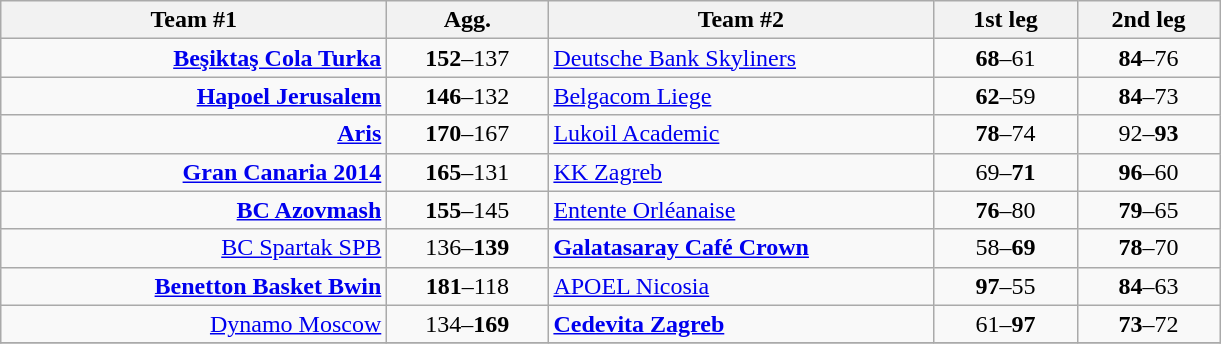<table class=wikitable style="text-align:center">
<tr>
<th width=250>Team #1</th>
<th width=100>Agg.</th>
<th width=250>Team #2</th>
<th width=88>1st leg</th>
<th width=88>2nd leg</th>
</tr>
<tr>
<td align=right><strong><a href='#'>Beşiktaş Cola Turka</a></strong> </td>
<td><strong>152</strong>–137</td>
<td align=left> <a href='#'>Deutsche Bank Skyliners</a></td>
<td><strong>68</strong>–61</td>
<td><strong>84</strong>–76</td>
</tr>
<tr>
<td align=right><strong><a href='#'>Hapoel Jerusalem</a></strong> </td>
<td><strong>146</strong>–132</td>
<td align=left> <a href='#'>Belgacom Liege</a></td>
<td><strong>62</strong>–59</td>
<td><strong>84</strong>–73</td>
</tr>
<tr>
<td align=right><strong><a href='#'>Aris</a></strong> </td>
<td><strong>170</strong>–167</td>
<td align=left> <a href='#'>Lukoil Academic</a></td>
<td><strong>78</strong>–74</td>
<td>92–<strong>93</strong></td>
</tr>
<tr>
<td align=right><strong><a href='#'>Gran Canaria 2014</a></strong> </td>
<td><strong>165</strong>–131</td>
<td align=left> <a href='#'>KK Zagreb</a></td>
<td>69–<strong>71</strong></td>
<td><strong>96</strong>–60</td>
</tr>
<tr>
<td align=right><strong><a href='#'>BC Azovmash</a></strong> </td>
<td><strong>155</strong>–145</td>
<td align=left> <a href='#'>Entente Orléanaise</a></td>
<td><strong>76</strong>–80</td>
<td><strong>79</strong>–65</td>
</tr>
<tr>
<td align=right><a href='#'>BC Spartak SPB</a>  </td>
<td>136–<strong>139</strong></td>
<td align=left> <strong><a href='#'>Galatasaray Café Crown</a></strong></td>
<td>58–<strong>69</strong></td>
<td><strong>78</strong>–70</td>
</tr>
<tr>
<td align=right><strong><a href='#'>Benetton Basket Bwin</a></strong> </td>
<td><strong>181</strong>–118</td>
<td align=left> <a href='#'>APOEL Nicosia</a></td>
<td><strong>97</strong>–55</td>
<td><strong>84</strong>–63</td>
</tr>
<tr>
<td align=right><a href='#'>Dynamo Moscow</a> </td>
<td>134–<strong>169</strong></td>
<td align=left> <strong><a href='#'>Cedevita Zagreb</a></strong></td>
<td>61–<strong>97</strong></td>
<td><strong>73</strong>–72</td>
</tr>
<tr>
</tr>
</table>
